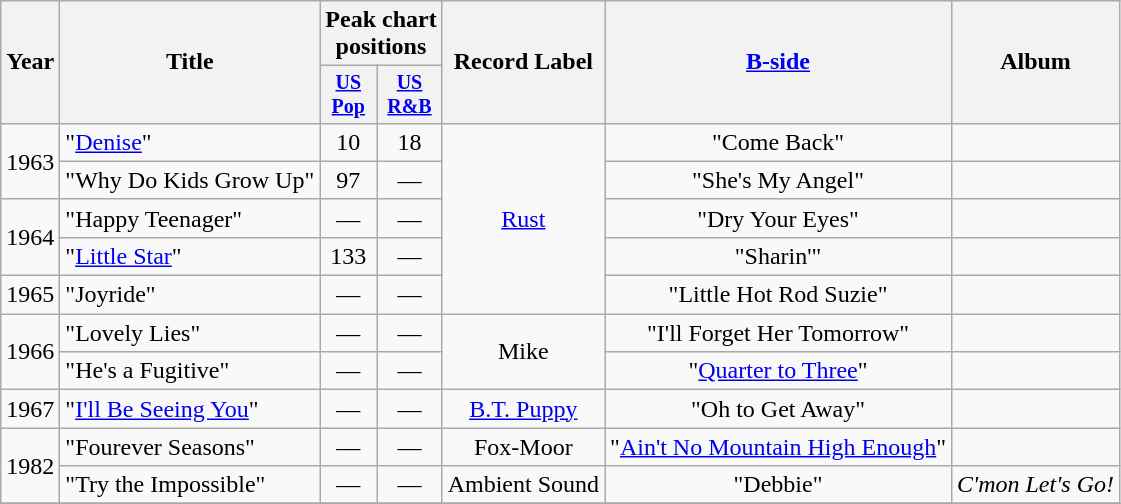<table class="wikitable" style=text-align:center;>
<tr>
<th rowspan="2">Year</th>
<th rowspan="2">Title</th>
<th colspan="2">Peak chart<br>positions</th>
<th rowspan="2">Record Label</th>
<th rowspan="2"><a href='#'>B-side</a></th>
<th rowspan="2">Album</th>
</tr>
<tr style="font-size:smaller;">
<th align=centre><a href='#'>US<br>Pop</a></th>
<th align=centre><a href='#'>US<br>R&B</a></th>
</tr>
<tr>
<td rowspan="2">1963</td>
<td align=left>"<a href='#'>Denise</a>"</td>
<td>10</td>
<td>18</td>
<td rowspan="5"><a href='#'>Rust</a></td>
<td rowspan="1">"Come Back"</td>
<td rowspan="1"></td>
</tr>
<tr>
<td align=left>"Why Do Kids Grow Up"</td>
<td>97</td>
<td>—</td>
<td rowspan="1">"She's My Angel"</td>
<td rowspan="1"></td>
</tr>
<tr>
<td rowspan="2">1964</td>
<td align=left>"Happy Teenager"</td>
<td>—</td>
<td>—</td>
<td rowspan="1">"Dry Your Eyes"</td>
<td rowspan="1"></td>
</tr>
<tr>
<td align=left>"<a href='#'>Little Star</a>"</td>
<td>133</td>
<td>—</td>
<td rowspan="1">"Sharin'"</td>
<td rowspan="1"></td>
</tr>
<tr>
<td rowspan="1">1965</td>
<td align=left>"Joyride"</td>
<td>—</td>
<td>—</td>
<td rowspan="1">"Little Hot Rod Suzie"</td>
<td rowspan="1"></td>
</tr>
<tr>
<td rowspan="2">1966</td>
<td align=left>"Lovely Lies"</td>
<td>—</td>
<td>—</td>
<td rowspan="2">Mike</td>
<td rowspan="1">"I'll Forget Her Tomorrow"</td>
<td rowspan="1"></td>
</tr>
<tr>
<td align=left>"He's a Fugitive"</td>
<td>—</td>
<td>—</td>
<td rowspan="1">"<a href='#'>Quarter to Three</a>"</td>
<td rowspan="1"></td>
</tr>
<tr>
<td rowspan="1">1967</td>
<td align=left>"<a href='#'>I'll Be Seeing You</a>"</td>
<td>—</td>
<td>—</td>
<td rowspan="1"><a href='#'>B.T. Puppy</a></td>
<td rowspan="1">"Oh to Get Away"</td>
<td rowspan="1"></td>
</tr>
<tr>
<td rowspan="2">1982</td>
<td align=left>"Fourever Seasons"</td>
<td>—</td>
<td>—</td>
<td rowspan="1">Fox-Moor</td>
<td rowspan="1">"<a href='#'>Ain't No Mountain High Enough</a>"</td>
<td rowspan="1"></td>
</tr>
<tr>
<td align=left>"Try the Impossible"</td>
<td>—</td>
<td>—</td>
<td rowspan="1">Ambient Sound</td>
<td rowspan="1">"Debbie"</td>
<td rowspan="1"><em>C'mon Let's Go!</em></td>
</tr>
<tr>
</tr>
</table>
